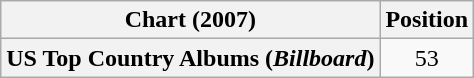<table class="wikitable plainrowheaders" style="text-align:center">
<tr>
<th scope="col">Chart (2007)</th>
<th scope="col">Position</th>
</tr>
<tr>
<th scope="row">US Top Country Albums (<em>Billboard</em>)</th>
<td>53</td>
</tr>
</table>
